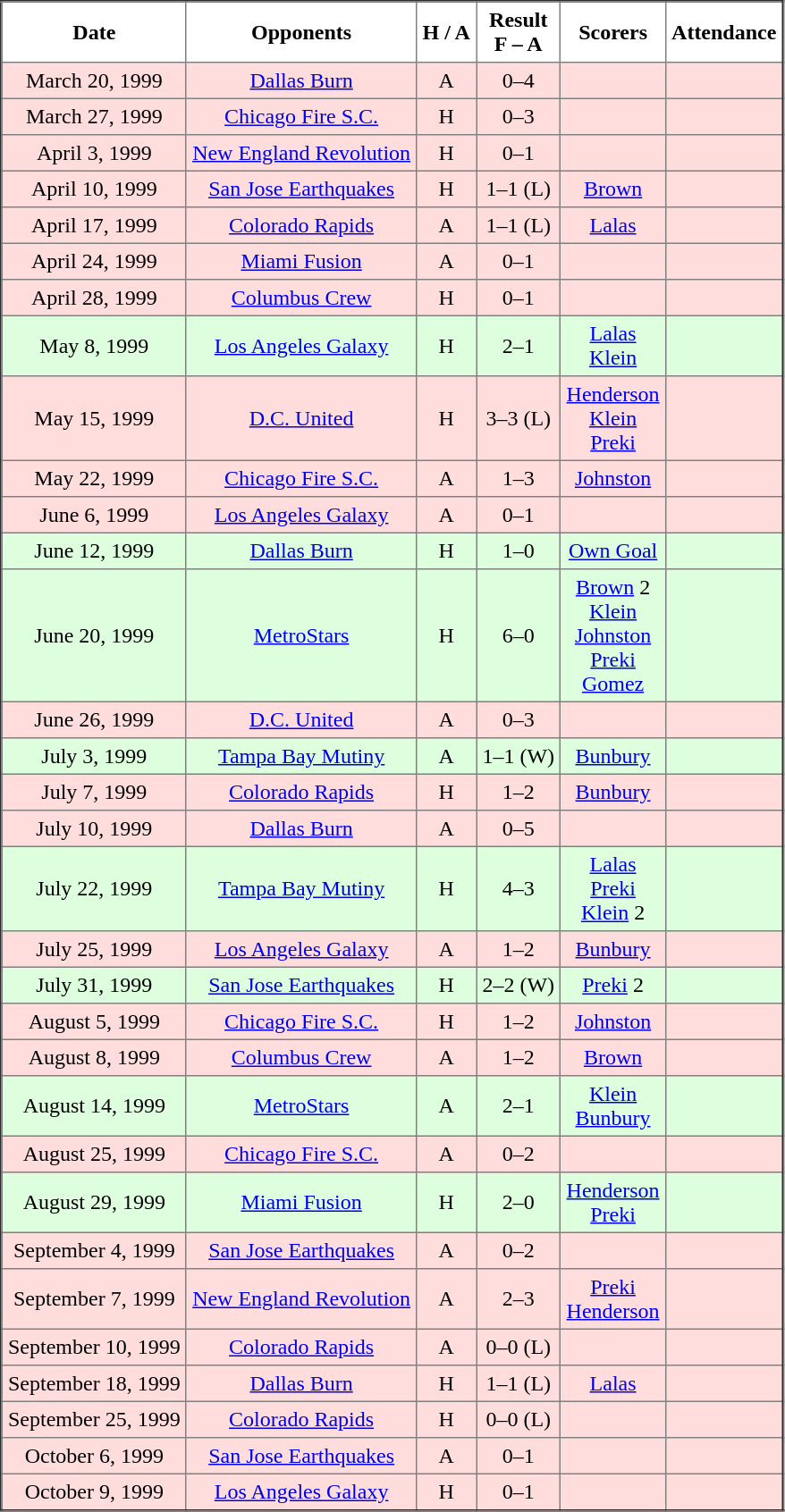<table border="2" cellpadding="4" style="border-collapse:collapse; text-align:center;">
<tr>
<th><strong>Date</strong></th>
<th><strong>Opponents</strong></th>
<th><strong>H / A</strong></th>
<th><strong>Result<br>F – A</strong></th>
<th><strong>Scorers</strong></th>
<th><strong>Attendance</strong></th>
</tr>
<tr bgcolor="#ffdddd">
<td>March 20, 1999</td>
<td><a href='#'>Dallas Burn</a></td>
<td>A</td>
<td>0–4</td>
<td></td>
<td></td>
</tr>
<tr bgcolor="#ffdddd">
<td>March 27, 1999</td>
<td><a href='#'>Chicago Fire S.C.</a></td>
<td>H</td>
<td>0–3</td>
<td></td>
<td></td>
</tr>
<tr bgcolor="#ffdddd">
<td>April 3, 1999</td>
<td><a href='#'>New England Revolution</a></td>
<td>H</td>
<td>0–1</td>
<td></td>
<td></td>
</tr>
<tr bgcolor="#ffdddd">
<td>April 10, 1999</td>
<td><a href='#'>San Jose Earthquakes</a></td>
<td>H</td>
<td>1–1 (L)</td>
<td><a href='#'>Brown</a></td>
<td></td>
</tr>
<tr bgcolor="#ffdddd">
<td>April 17, 1999</td>
<td><a href='#'>Colorado Rapids</a></td>
<td>A</td>
<td>1–1 (L)</td>
<td><a href='#'>Lalas</a></td>
<td></td>
</tr>
<tr bgcolor="#ffdddd">
<td>April 24, 1999</td>
<td><a href='#'>Miami Fusion</a></td>
<td>A</td>
<td>0–1</td>
<td></td>
<td></td>
</tr>
<tr bgcolor="#ffdddd">
<td>April 28, 1999</td>
<td><a href='#'>Columbus Crew</a></td>
<td>H</td>
<td>0–1</td>
<td></td>
<td></td>
</tr>
<tr bgcolor="#ddffdd">
<td>May 8, 1999</td>
<td><a href='#'>Los Angeles Galaxy</a></td>
<td>H</td>
<td>2–1</td>
<td><a href='#'>Lalas</a> <br> <a href='#'>Klein</a></td>
<td></td>
</tr>
<tr bgcolor="#ffdddd">
<td>May 15, 1999</td>
<td><a href='#'>D.C. United</a></td>
<td>H</td>
<td>3–3 (L)</td>
<td><a href='#'>Henderson</a> <br> <a href='#'>Klein</a> <br> <a href='#'>Preki</a></td>
<td></td>
</tr>
<tr bgcolor="#ffdddd">
<td>May 22, 1999</td>
<td><a href='#'>Chicago Fire S.C.</a></td>
<td>A</td>
<td>1–3</td>
<td><a href='#'>Johnston</a></td>
<td></td>
</tr>
<tr bgcolor="#ffdddd">
<td>June 6, 1999</td>
<td><a href='#'>Los Angeles Galaxy</a></td>
<td>A</td>
<td>0–1</td>
<td></td>
<td></td>
</tr>
<tr bgcolor="#ddffdd">
<td>June 12, 1999</td>
<td><a href='#'>Dallas Burn</a></td>
<td>H</td>
<td>1–0</td>
<td><a href='#'>Own Goal</a></td>
<td></td>
</tr>
<tr bgcolor="#ddffdd">
<td>June 20, 1999</td>
<td><a href='#'>MetroStars</a></td>
<td>H</td>
<td>6–0</td>
<td><a href='#'>Brown</a> 2 <br> <a href='#'>Klein</a> <br> <a href='#'>Johnston</a> <br> <a href='#'>Preki</a> <br> <a href='#'>Gomez</a></td>
<td></td>
</tr>
<tr bgcolor="#ffdddd">
<td>June 26, 1999</td>
<td><a href='#'>D.C. United</a></td>
<td>A</td>
<td>0–3</td>
<td></td>
<td></td>
</tr>
<tr bgcolor="#ddffdd">
<td>July 3, 1999</td>
<td><a href='#'>Tampa Bay Mutiny</a></td>
<td>A</td>
<td>1–1 (W)</td>
<td><a href='#'>Bunbury</a></td>
<td></td>
</tr>
<tr bgcolor="#ffdddd">
<td>July 7, 1999</td>
<td><a href='#'>Colorado Rapids</a></td>
<td>H</td>
<td>1–2</td>
<td><a href='#'>Bunbury</a></td>
<td></td>
</tr>
<tr bgcolor="#ffdddd">
<td>July 10, 1999</td>
<td><a href='#'>Dallas Burn</a></td>
<td>A</td>
<td>0–5</td>
<td></td>
<td></td>
</tr>
<tr bgcolor="#ddffdd">
<td>July 22, 1999</td>
<td><a href='#'>Tampa Bay Mutiny</a></td>
<td>H</td>
<td>4–3</td>
<td><a href='#'>Lalas</a> <br> <a href='#'>Preki</a> <br> <a href='#'>Klein</a> 2</td>
<td></td>
</tr>
<tr bgcolor="#ffdddd">
<td>July 25, 1999</td>
<td><a href='#'>Los Angeles Galaxy</a></td>
<td>A</td>
<td>1–2</td>
<td><a href='#'>Bunbury</a></td>
<td></td>
</tr>
<tr bgcolor="#ddffdd">
<td>July 31, 1999</td>
<td><a href='#'>San Jose Earthquakes</a></td>
<td>H</td>
<td>2–2 (W)</td>
<td><a href='#'>Preki</a> 2</td>
<td></td>
</tr>
<tr bgcolor="#ffdddd">
<td>August 5, 1999</td>
<td><a href='#'>Chicago Fire S.C.</a></td>
<td>H</td>
<td>1–2</td>
<td><a href='#'>Johnston</a></td>
<td></td>
</tr>
<tr bgcolor="#ffdddd">
<td>August 8, 1999</td>
<td><a href='#'>Columbus Crew</a></td>
<td>A</td>
<td>1–2</td>
<td><a href='#'>Brown</a></td>
<td></td>
</tr>
<tr bgcolor="#ddffdd">
<td>August 14, 1999</td>
<td><a href='#'>MetroStars</a></td>
<td>A</td>
<td>2–1</td>
<td><a href='#'>Klein</a> <br> <a href='#'>Bunbury</a></td>
<td></td>
</tr>
<tr bgcolor="#ffdddd">
<td>August 25, 1999</td>
<td><a href='#'>Chicago Fire S.C.</a></td>
<td>A</td>
<td>0–2</td>
<td></td>
<td></td>
</tr>
<tr bgcolor="#ddffdd">
<td>August 29, 1999</td>
<td><a href='#'>Miami Fusion</a></td>
<td>H</td>
<td>2–0</td>
<td><a href='#'>Henderson</a> <br> <a href='#'>Preki</a></td>
<td></td>
</tr>
<tr bgcolor="#ffdddd">
<td>September 4, 1999</td>
<td><a href='#'>San Jose Earthquakes</a></td>
<td>A</td>
<td>0–2</td>
<td></td>
<td></td>
</tr>
<tr bgcolor="#ffdddd">
<td>September 7, 1999</td>
<td><a href='#'>New England Revolution</a></td>
<td>A</td>
<td>2–3</td>
<td><a href='#'>Preki</a> <br> <a href='#'>Henderson</a></td>
<td></td>
</tr>
<tr bgcolor="#ffdddd">
<td>September 10, 1999</td>
<td><a href='#'>Colorado Rapids</a></td>
<td>A</td>
<td>0–0 (L)</td>
<td></td>
<td></td>
</tr>
<tr bgcolor="#ffdddd">
<td>September 18, 1999</td>
<td><a href='#'>Dallas Burn</a></td>
<td>H</td>
<td>1–1 (L)</td>
<td><a href='#'>Lalas</a></td>
<td></td>
</tr>
<tr bgcolor="#ffdddd">
<td>September 25, 1999</td>
<td><a href='#'>Colorado Rapids</a></td>
<td>H</td>
<td>0–0 (L)</td>
<td></td>
<td></td>
</tr>
<tr bgcolor="#ffdddd">
<td>October 6, 1999</td>
<td><a href='#'>San Jose Earthquakes</a></td>
<td>A</td>
<td>0–1</td>
<td></td>
<td></td>
</tr>
<tr bgcolor="#ffdddd">
<td>October 9, 1999</td>
<td><a href='#'>Los Angeles Galaxy</a></td>
<td>H</td>
<td>0–1</td>
<td></td>
<td></td>
</tr>
</table>
